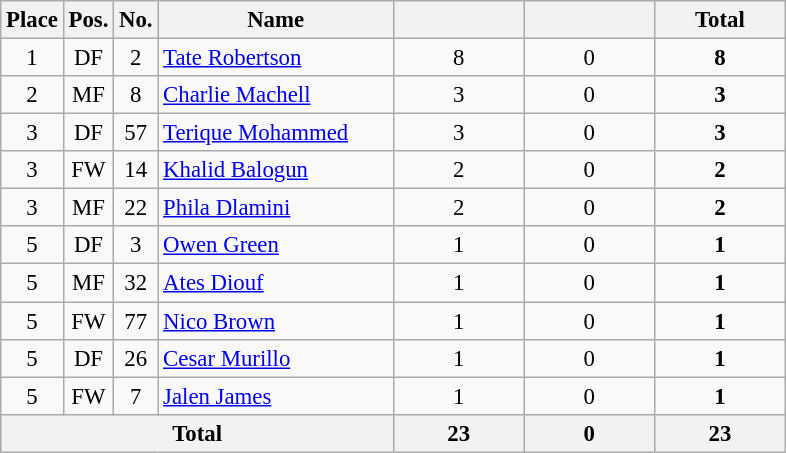<table class="wikitable sortable" style="font-size: 95%; text-align: center;">
<tr>
<th width=20>Place</th>
<th width=20>Pos.</th>
<th width=20>No.</th>
<th width=150>Name</th>
<th width=80></th>
<th width=80></th>
<th width="80"><strong>Total</strong></th>
</tr>
<tr>
<td>1</td>
<td>DF</td>
<td>2</td>
<td align="left"> <a href='#'>Tate Robertson</a></td>
<td>8</td>
<td>0</td>
<td><strong>8</strong></td>
</tr>
<tr>
<td>2</td>
<td>MF</td>
<td>8</td>
<td align="left"> <a href='#'>Charlie Machell</a></td>
<td>3</td>
<td>0</td>
<td><strong>3</strong></td>
</tr>
<tr>
<td>3</td>
<td>DF</td>
<td>57</td>
<td align="left"> <a href='#'>Terique Mohammed</a></td>
<td>3</td>
<td>0</td>
<td><strong>3</strong></td>
</tr>
<tr>
<td>3</td>
<td>FW</td>
<td>14</td>
<td align="left"> <a href='#'>Khalid Balogun</a></td>
<td>2</td>
<td>0</td>
<td><strong>2</strong></td>
</tr>
<tr>
<td>3</td>
<td>MF</td>
<td>22</td>
<td align="left"> <a href='#'>Phila Dlamini</a></td>
<td>2</td>
<td>0</td>
<td><strong>2</strong></td>
</tr>
<tr>
<td>5</td>
<td>DF</td>
<td>3</td>
<td align="left"> <a href='#'>Owen Green</a></td>
<td>1</td>
<td>0</td>
<td><strong>1</strong></td>
</tr>
<tr>
<td>5</td>
<td>MF</td>
<td>32</td>
<td align="left"> <a href='#'>Ates Diouf</a></td>
<td>1</td>
<td>0</td>
<td><strong>1</strong></td>
</tr>
<tr>
<td>5</td>
<td>FW</td>
<td>77</td>
<td align="left"> <a href='#'>Nico Brown</a></td>
<td>1</td>
<td>0</td>
<td><strong>1</strong></td>
</tr>
<tr>
<td>5</td>
<td>DF</td>
<td>26</td>
<td align="left"> <a href='#'>Cesar Murillo</a></td>
<td>1</td>
<td>0</td>
<td><strong>1</strong></td>
</tr>
<tr>
<td>5</td>
<td>FW</td>
<td>7</td>
<td align="left"> <a href='#'>Jalen James</a></td>
<td>1</td>
<td>0</td>
<td><strong>1</strong></td>
</tr>
<tr>
<th colspan="4">Total</th>
<th>23</th>
<th>0</th>
<th>23</th>
</tr>
</table>
